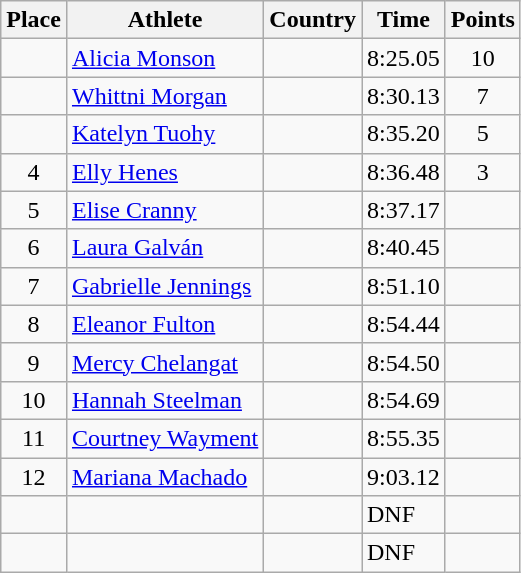<table class="wikitable">
<tr>
<th>Place</th>
<th>Athlete</th>
<th>Country</th>
<th>Time</th>
<th>Points</th>
</tr>
<tr>
<td align=center></td>
<td><a href='#'>Alicia Monson</a></td>
<td></td>
<td>8:25.05</td>
<td align=center>10</td>
</tr>
<tr>
<td align=center></td>
<td><a href='#'>Whittni Morgan</a></td>
<td></td>
<td>8:30.13</td>
<td align=center>7</td>
</tr>
<tr>
<td align=center></td>
<td><a href='#'>Katelyn Tuohy</a></td>
<td></td>
<td>8:35.20</td>
<td align=center>5</td>
</tr>
<tr>
<td align=center>4</td>
<td><a href='#'>Elly Henes</a></td>
<td></td>
<td>8:36.48</td>
<td align=center>3</td>
</tr>
<tr>
<td align=center>5</td>
<td><a href='#'>Elise Cranny</a></td>
<td></td>
<td>8:37.17</td>
<td align=center></td>
</tr>
<tr>
<td align=center>6</td>
<td><a href='#'>Laura Galván</a></td>
<td></td>
<td>8:40.45</td>
<td align=center></td>
</tr>
<tr>
<td align=center>7</td>
<td><a href='#'>Gabrielle Jennings</a></td>
<td></td>
<td>8:51.10</td>
<td align=center></td>
</tr>
<tr>
<td align=center>8</td>
<td><a href='#'>Eleanor Fulton</a></td>
<td></td>
<td>8:54.44</td>
<td align=center></td>
</tr>
<tr>
<td align=center>9</td>
<td><a href='#'>Mercy Chelangat</a></td>
<td></td>
<td>8:54.50</td>
<td align=center></td>
</tr>
<tr>
<td align=center>10</td>
<td><a href='#'>Hannah Steelman</a></td>
<td></td>
<td>8:54.69</td>
<td align=center></td>
</tr>
<tr>
<td align=center>11</td>
<td><a href='#'>Courtney Wayment</a></td>
<td></td>
<td>8:55.35</td>
<td align=center></td>
</tr>
<tr>
<td align=center>12</td>
<td><a href='#'>Mariana Machado</a></td>
<td></td>
<td>9:03.12</td>
<td align=center></td>
</tr>
<tr>
<td align=center></td>
<td></td>
<td></td>
<td>DNF</td>
<td align=center></td>
</tr>
<tr>
<td align=center></td>
<td></td>
<td></td>
<td>DNF</td>
<td align=center></td>
</tr>
</table>
